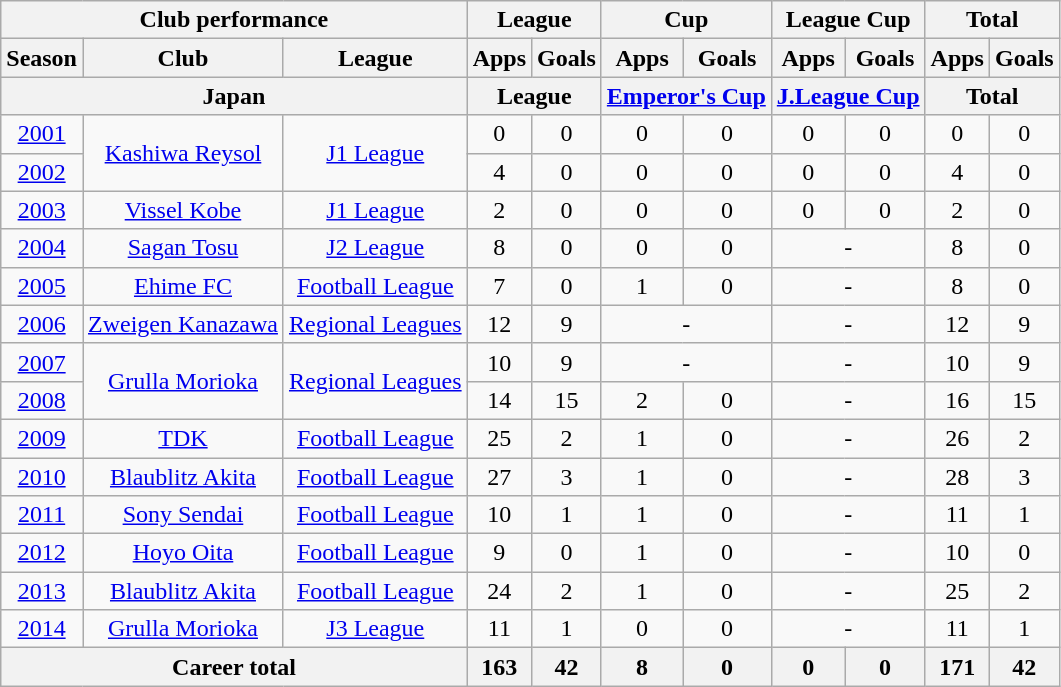<table class="wikitable" style="text-align:center">
<tr>
<th colspan=3>Club performance</th>
<th colspan=2>League</th>
<th colspan=2>Cup</th>
<th colspan=2>League Cup</th>
<th colspan=2>Total</th>
</tr>
<tr>
<th>Season</th>
<th>Club</th>
<th>League</th>
<th>Apps</th>
<th>Goals</th>
<th>Apps</th>
<th>Goals</th>
<th>Apps</th>
<th>Goals</th>
<th>Apps</th>
<th>Goals</th>
</tr>
<tr>
<th colspan=3>Japan</th>
<th colspan=2>League</th>
<th colspan=2><a href='#'>Emperor's Cup</a></th>
<th colspan=2><a href='#'>J.League Cup</a></th>
<th colspan=2>Total</th>
</tr>
<tr>
<td><a href='#'>2001</a></td>
<td rowspan="2"><a href='#'>Kashiwa Reysol</a></td>
<td rowspan="2"><a href='#'>J1 League</a></td>
<td>0</td>
<td>0</td>
<td>0</td>
<td>0</td>
<td>0</td>
<td>0</td>
<td>0</td>
<td>0</td>
</tr>
<tr>
<td><a href='#'>2002</a></td>
<td>4</td>
<td>0</td>
<td>0</td>
<td>0</td>
<td>0</td>
<td>0</td>
<td>4</td>
<td>0</td>
</tr>
<tr>
<td><a href='#'>2003</a></td>
<td><a href='#'>Vissel Kobe</a></td>
<td><a href='#'>J1 League</a></td>
<td>2</td>
<td>0</td>
<td>0</td>
<td>0</td>
<td>0</td>
<td>0</td>
<td>2</td>
<td>0</td>
</tr>
<tr>
<td><a href='#'>2004</a></td>
<td><a href='#'>Sagan Tosu</a></td>
<td><a href='#'>J2 League</a></td>
<td>8</td>
<td>0</td>
<td>0</td>
<td>0</td>
<td colspan="2">-</td>
<td>8</td>
<td>0</td>
</tr>
<tr>
<td><a href='#'>2005</a></td>
<td><a href='#'>Ehime FC</a></td>
<td><a href='#'>Football League</a></td>
<td>7</td>
<td>0</td>
<td>1</td>
<td>0</td>
<td colspan="2">-</td>
<td>8</td>
<td>0</td>
</tr>
<tr>
<td><a href='#'>2006</a></td>
<td><a href='#'>Zweigen Kanazawa</a></td>
<td><a href='#'>Regional Leagues</a></td>
<td>12</td>
<td>9</td>
<td colspan="2">-</td>
<td colspan="2">-</td>
<td>12</td>
<td>9</td>
</tr>
<tr>
<td><a href='#'>2007</a></td>
<td rowspan="2"><a href='#'>Grulla Morioka</a></td>
<td rowspan="2"><a href='#'>Regional Leagues</a></td>
<td>10</td>
<td>9</td>
<td colspan="2">-</td>
<td colspan="2">-</td>
<td>10</td>
<td>9</td>
</tr>
<tr>
<td><a href='#'>2008</a></td>
<td>14</td>
<td>15</td>
<td>2</td>
<td>0</td>
<td colspan="2">-</td>
<td>16</td>
<td>15</td>
</tr>
<tr>
<td><a href='#'>2009</a></td>
<td><a href='#'>TDK</a></td>
<td><a href='#'>Football League</a></td>
<td>25</td>
<td>2</td>
<td>1</td>
<td>0</td>
<td colspan="2">-</td>
<td>26</td>
<td>2</td>
</tr>
<tr>
<td><a href='#'>2010</a></td>
<td><a href='#'>Blaublitz Akita</a></td>
<td><a href='#'>Football League</a></td>
<td>27</td>
<td>3</td>
<td>1</td>
<td>0</td>
<td colspan="2">-</td>
<td>28</td>
<td>3</td>
</tr>
<tr>
<td><a href='#'>2011</a></td>
<td><a href='#'>Sony Sendai</a></td>
<td><a href='#'>Football League</a></td>
<td>10</td>
<td>1</td>
<td>1</td>
<td>0</td>
<td colspan="2">-</td>
<td>11</td>
<td>1</td>
</tr>
<tr>
<td><a href='#'>2012</a></td>
<td><a href='#'>Hoyo Oita</a></td>
<td><a href='#'>Football League</a></td>
<td>9</td>
<td>0</td>
<td>1</td>
<td>0</td>
<td colspan="2">-</td>
<td>10</td>
<td>0</td>
</tr>
<tr>
<td><a href='#'>2013</a></td>
<td><a href='#'>Blaublitz Akita</a></td>
<td><a href='#'>Football League</a></td>
<td>24</td>
<td>2</td>
<td>1</td>
<td>0</td>
<td colspan="2">-</td>
<td>25</td>
<td>2</td>
</tr>
<tr>
<td><a href='#'>2014</a></td>
<td><a href='#'>Grulla Morioka</a></td>
<td><a href='#'>J3 League</a></td>
<td>11</td>
<td>1</td>
<td>0</td>
<td>0</td>
<td colspan="2">-</td>
<td>11</td>
<td>1</td>
</tr>
<tr>
<th colspan=3>Career total</th>
<th>163</th>
<th>42</th>
<th>8</th>
<th>0</th>
<th>0</th>
<th>0</th>
<th>171</th>
<th>42</th>
</tr>
</table>
